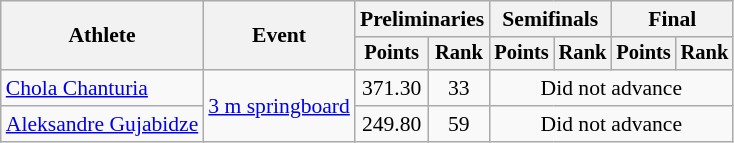<table class=wikitable style="font-size:90%;">
<tr>
<th rowspan="2">Athlete</th>
<th rowspan="2">Event</th>
<th colspan="2">Preliminaries</th>
<th colspan="2">Semifinals</th>
<th colspan="2">Final</th>
</tr>
<tr style="font-size:95%">
<th>Points</th>
<th>Rank</th>
<th>Points</th>
<th>Rank</th>
<th>Points</th>
<th>Rank</th>
</tr>
<tr align=center>
<td align=left><a href='#'>Chola Chanturia</a></td>
<td align=left rowspan=2><a href='#'>3 m springboard</a></td>
<td>371.30</td>
<td>33</td>
<td colspan=4>Did not advance</td>
</tr>
<tr align=center>
<td align=left><a href='#'>Aleksandre Gujabidze</a></td>
<td>249.80</td>
<td>59</td>
<td colspan=4>Did not advance</td>
</tr>
</table>
